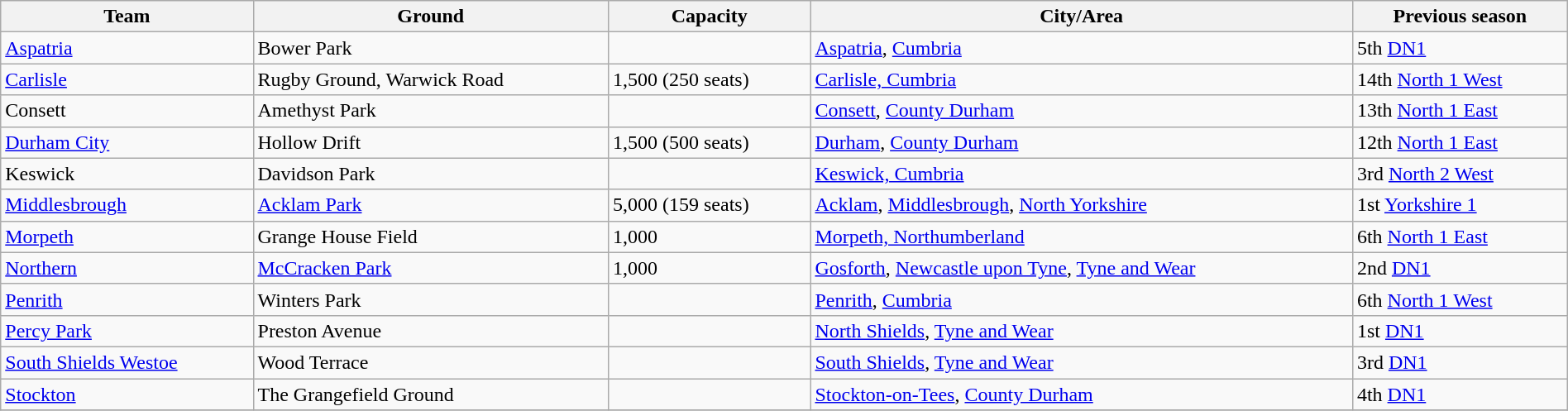<table class="wikitable sortable" width=100%>
<tr>
<th>Team</th>
<th>Ground</th>
<th>Capacity</th>
<th>City/Area</th>
<th>Previous season</th>
</tr>
<tr>
<td><a href='#'>Aspatria</a></td>
<td>Bower Park</td>
<td></td>
<td><a href='#'>Aspatria</a>, <a href='#'>Cumbria</a></td>
<td>5th <a href='#'>DN1</a></td>
</tr>
<tr>
<td><a href='#'>Carlisle</a></td>
<td>Rugby Ground, Warwick Road</td>
<td>1,500 (250 seats)</td>
<td><a href='#'>Carlisle, Cumbria</a></td>
<td>14th <a href='#'>North 1 West</a></td>
</tr>
<tr>
<td>Consett</td>
<td>Amethyst Park</td>
<td></td>
<td><a href='#'>Consett</a>, <a href='#'>County Durham</a></td>
<td>13th <a href='#'>North 1 East</a></td>
</tr>
<tr>
<td><a href='#'>Durham City</a></td>
<td>Hollow Drift</td>
<td>1,500 (500 seats)</td>
<td><a href='#'>Durham</a>, <a href='#'>County Durham</a></td>
<td>12th <a href='#'>North 1 East</a></td>
</tr>
<tr>
<td>Keswick</td>
<td>Davidson Park</td>
<td></td>
<td><a href='#'>Keswick, Cumbria</a></td>
<td>3rd <a href='#'>North 2 West</a></td>
</tr>
<tr>
<td><a href='#'>Middlesbrough</a></td>
<td><a href='#'>Acklam Park</a></td>
<td>5,000 (159 seats)</td>
<td><a href='#'>Acklam</a>, <a href='#'>Middlesbrough</a>, <a href='#'>North Yorkshire</a></td>
<td>1st <a href='#'>Yorkshire 1</a></td>
</tr>
<tr>
<td><a href='#'>Morpeth</a></td>
<td>Grange House Field</td>
<td>1,000</td>
<td><a href='#'>Morpeth, Northumberland</a></td>
<td>6th <a href='#'>North 1 East</a></td>
</tr>
<tr>
<td><a href='#'>Northern</a></td>
<td><a href='#'>McCracken Park</a></td>
<td>1,000</td>
<td><a href='#'>Gosforth</a>, <a href='#'>Newcastle upon Tyne</a>, <a href='#'>Tyne and Wear</a></td>
<td>2nd <a href='#'>DN1</a></td>
</tr>
<tr>
<td><a href='#'>Penrith</a></td>
<td>Winters Park</td>
<td></td>
<td><a href='#'>Penrith</a>, <a href='#'>Cumbria</a></td>
<td>6th <a href='#'>North 1 West</a></td>
</tr>
<tr>
<td><a href='#'>Percy Park</a></td>
<td>Preston Avenue</td>
<td></td>
<td><a href='#'>North Shields</a>, <a href='#'>Tyne and Wear</a></td>
<td>1st <a href='#'>DN1</a></td>
</tr>
<tr>
<td><a href='#'>South Shields Westoe</a></td>
<td>Wood Terrace</td>
<td></td>
<td><a href='#'>South Shields</a>, <a href='#'>Tyne and Wear</a></td>
<td>3rd <a href='#'>DN1</a></td>
</tr>
<tr>
<td><a href='#'>Stockton</a></td>
<td>The Grangefield Ground</td>
<td></td>
<td><a href='#'>Stockton-on-Tees</a>, <a href='#'>County Durham</a></td>
<td>4th <a href='#'>DN1</a></td>
</tr>
<tr>
</tr>
</table>
